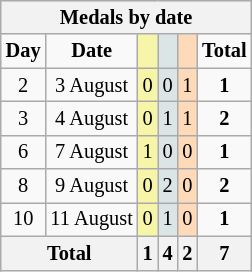<table class="wikitable" style="font-size:85%; text-align:center;">
<tr style="background:#efefef;">
<th colspan=6><strong>Medals by date</strong></th>
</tr>
<tr>
<td><strong>Day</strong></td>
<td><strong>Date</strong></td>
<td style="background:#F7F6A8;"></td>
<td style="background:#DCE5E5;"></td>
<td style="background:#FFDAB9;"></td>
<td><strong>Total</strong></td>
</tr>
<tr>
<td>2</td>
<td>3 August</td>
<td style="background:#F7F6A8;">0</td>
<td style="background:#DCE5E5;">0</td>
<td style="background:#FFDAB9;">1</td>
<td><strong>1</strong></td>
</tr>
<tr>
<td>3</td>
<td>4 August</td>
<td style="background:#F7F6A8;">0</td>
<td style="background:#DCE5E5;">1</td>
<td style="background:#FFDAB9;">1</td>
<td><strong>2</strong></td>
</tr>
<tr>
<td>6</td>
<td>7 August</td>
<td style="background:#F7F6A8;">1</td>
<td style="background:#DCE5E5;">0</td>
<td style="background:#FFDAB9;">0</td>
<td><strong>1</strong></td>
</tr>
<tr>
<td>8</td>
<td>9 August</td>
<td style="background:#F7F6A8;">0</td>
<td style="background:#DCE5E5;">2</td>
<td style="background:#FFDAB9;">0</td>
<td><strong>2</strong></td>
</tr>
<tr>
<td>10</td>
<td>11 August</td>
<td style="background:#F7F6A8;">0</td>
<td style="background:#DCE5E5;">1</td>
<td style="background:#FFDAB9;">0</td>
<td><strong>1</strong></td>
</tr>
<tr>
<th colspan="2">Total</th>
<th>1</th>
<th>4</th>
<th>2</th>
<th>7</th>
</tr>
</table>
